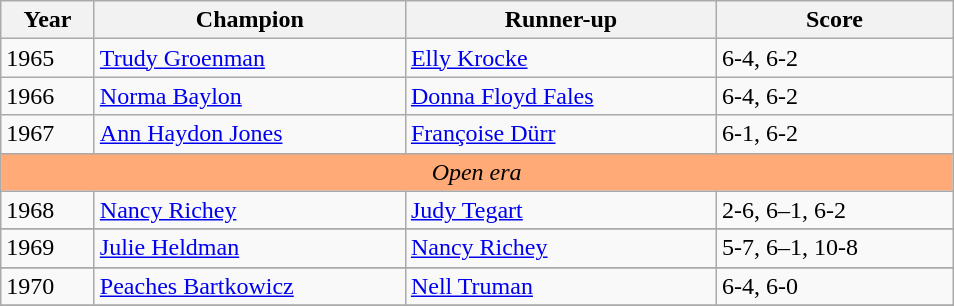<table class="wikitable">
<tr>
<th style="width:55px">Year</th>
<th style="width:200px">Champion</th>
<th style="width:200px">Runner-up</th>
<th style="width:150px">Score</th>
</tr>
<tr>
<td>1965</td>
<td> <a href='#'>Trudy Groenman</a></td>
<td> <a href='#'>Elly Krocke</a></td>
<td>6-4, 6-2</td>
</tr>
<tr>
<td>1966</td>
<td> <a href='#'>Norma Baylon</a></td>
<td> <a href='#'>Donna Floyd Fales</a></td>
<td>6-4, 6-2</td>
</tr>
<tr>
<td>1967</td>
<td> <a href='#'>Ann Haydon Jones</a></td>
<td> <a href='#'>Françoise Dürr</a></td>
<td>6-1, 6-2</td>
</tr>
<tr style=background-color:#ffaa77>
<td colspan=4 align=center><em>Open era </em></td>
</tr>
<tr>
<td>1968</td>
<td> <a href='#'>Nancy Richey</a></td>
<td> <a href='#'>Judy Tegart</a></td>
<td>2-6, 6–1, 6-2</td>
</tr>
<tr ->
</tr>
<tr>
<td>1969</td>
<td> <a href='#'>Julie Heldman</a></td>
<td> <a href='#'>Nancy Richey</a></td>
<td>5-7, 6–1, 10-8</td>
</tr>
<tr>
</tr>
<tr>
<td>1970</td>
<td> <a href='#'>Peaches Bartkowicz</a></td>
<td> <a href='#'>Nell Truman</a></td>
<td>6-4, 6-0</td>
</tr>
<tr>
</tr>
</table>
